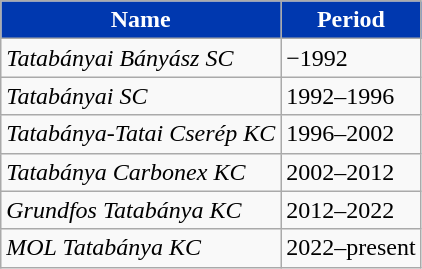<table class="wikitable" style="text-align: left">
<tr>
<th style="color:#FFFFFF; background:#0038af">Name</th>
<th style="color:#FFFFFF; background:#0038af">Period</th>
</tr>
<tr>
<td align=left><em>Tatabányai Bányász SC</em></td>
<td>−1992</td>
</tr>
<tr>
<td align=left><em>Tatabányai SC</em></td>
<td>1992–1996</td>
</tr>
<tr>
<td align=left><em>Tatabánya-Tatai Cserép KC</em></td>
<td>1996–2002</td>
</tr>
<tr>
<td align=left><em>Tatabánya Carbonex KC</em></td>
<td>2002–2012</td>
</tr>
<tr>
<td align=left><em>Grundfos Tatabánya KC</em></td>
<td>2012–2022</td>
</tr>
<tr>
<td align=left><em>MOL Tatabánya KC</em></td>
<td>2022–present</td>
</tr>
</table>
